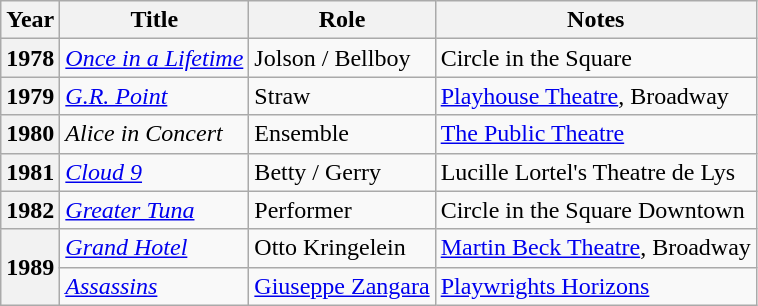<table class="wikitable unsortable">
<tr>
<th>Year</th>
<th>Title</th>
<th>Role</th>
<th>Notes</th>
</tr>
<tr>
<th>1978</th>
<td><em><a href='#'>Once in a Lifetime</a></em></td>
<td>Jolson / Bellboy</td>
<td>Circle in the Square</td>
</tr>
<tr>
<th>1979</th>
<td><em><a href='#'>G.R. Point</a></em></td>
<td>Straw</td>
<td><a href='#'>Playhouse Theatre</a>, Broadway</td>
</tr>
<tr>
<th>1980</th>
<td><em>Alice in Concert</em></td>
<td>Ensemble</td>
<td><a href='#'>The Public Theatre</a></td>
</tr>
<tr>
<th>1981</th>
<td><em><a href='#'>Cloud 9</a></em></td>
<td>Betty / Gerry</td>
<td>Lucille Lortel's Theatre de Lys</td>
</tr>
<tr>
<th>1982</th>
<td><em><a href='#'>Greater Tuna</a></em></td>
<td>Performer</td>
<td>Circle in the Square Downtown</td>
</tr>
<tr>
<th rowspan=2>1989</th>
<td><em><a href='#'>Grand Hotel</a></em></td>
<td>Otto Kringelein</td>
<td><a href='#'>Martin Beck Theatre</a>, Broadway</td>
</tr>
<tr>
<td><em><a href='#'>Assassins</a></em></td>
<td><a href='#'>Giuseppe Zangara</a></td>
<td><a href='#'>Playwrights Horizons</a></td>
</tr>
</table>
